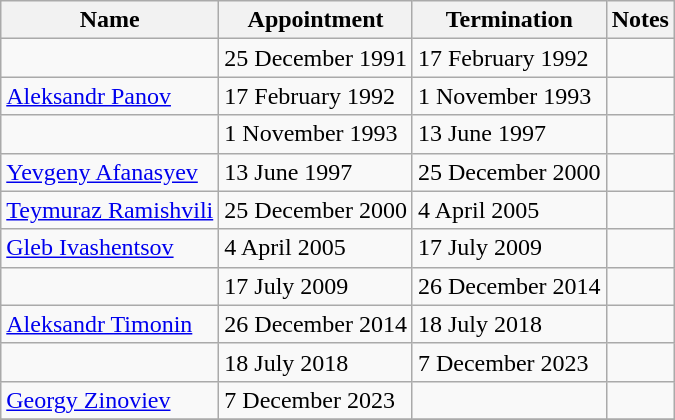<table class="wikitable">
<tr valign="middle">
<th>Name</th>
<th>Appointment</th>
<th>Termination</th>
<th>Notes</th>
</tr>
<tr>
<td></td>
<td>25 December 1991</td>
<td>17 February 1992</td>
<td></td>
</tr>
<tr>
<td><a href='#'>Aleksandr Panov</a></td>
<td>17 February 1992</td>
<td>1 November 1993</td>
<td></td>
</tr>
<tr>
<td></td>
<td>1 November 1993</td>
<td>13 June 1997</td>
<td></td>
</tr>
<tr>
<td><a href='#'>Yevgeny Afanasyev</a></td>
<td>13 June 1997</td>
<td>25 December 2000</td>
<td></td>
</tr>
<tr>
<td><a href='#'>Teymuraz Ramishvili</a></td>
<td>25 December 2000</td>
<td>4 April 2005</td>
<td></td>
</tr>
<tr>
<td><a href='#'>Gleb Ivashentsov</a></td>
<td>4 April 2005</td>
<td>17 July 2009</td>
<td></td>
</tr>
<tr>
<td></td>
<td>17 July 2009</td>
<td>26 December 2014</td>
<td></td>
</tr>
<tr>
<td><a href='#'>Aleksandr Timonin</a></td>
<td>26 December 2014</td>
<td>18 July 2018</td>
<td></td>
</tr>
<tr>
<td></td>
<td>18 July 2018</td>
<td>7 December 2023</td>
<td></td>
</tr>
<tr>
<td><a href='#'>Georgy Zinoviev</a></td>
<td>7 December 2023</td>
<td></td>
<td></td>
</tr>
<tr>
</tr>
</table>
